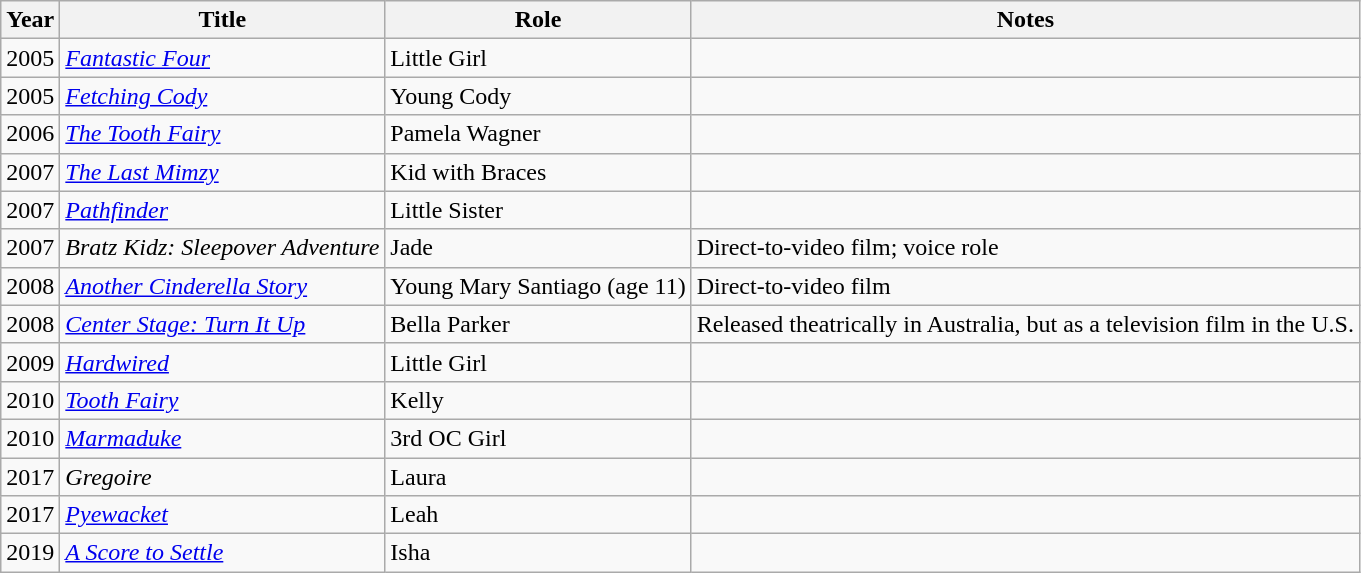<table class="wikitable sortable">
<tr>
<th>Year</th>
<th>Title</th>
<th>Role</th>
<th class="unsortable">Notes</th>
</tr>
<tr>
<td>2005</td>
<td><em><a href='#'>Fantastic Four</a></em></td>
<td>Little Girl</td>
<td></td>
</tr>
<tr>
<td>2005</td>
<td><em><a href='#'>Fetching Cody</a></em></td>
<td>Young Cody</td>
<td></td>
</tr>
<tr>
<td>2006</td>
<td data-sort-value="Tooth Fairy, The"><em><a href='#'>The Tooth Fairy</a></em></td>
<td>Pamela Wagner</td>
<td></td>
</tr>
<tr>
<td>2007</td>
<td data-sort-value="Last Mimzy, The"><em><a href='#'>The Last Mimzy</a></em></td>
<td>Kid with Braces</td>
<td></td>
</tr>
<tr>
<td>2007</td>
<td><em><a href='#'>Pathfinder</a></em></td>
<td>Little Sister</td>
<td></td>
</tr>
<tr>
<td>2007</td>
<td><em>Bratz Kidz: Sleepover Adventure</em></td>
<td>Jade</td>
<td>Direct-to-video film; voice role</td>
</tr>
<tr>
<td>2008</td>
<td><em><a href='#'>Another Cinderella Story</a></em></td>
<td>Young Mary Santiago (age 11)</td>
<td>Direct-to-video film</td>
</tr>
<tr>
<td>2008</td>
<td><em><a href='#'>Center Stage: Turn It Up</a></em></td>
<td>Bella Parker</td>
<td>Released theatrically in Australia, but as a television film in the U.S.</td>
</tr>
<tr>
<td>2009</td>
<td><em><a href='#'>Hardwired</a></em></td>
<td>Little Girl</td>
<td></td>
</tr>
<tr>
<td>2010</td>
<td><em><a href='#'>Tooth Fairy</a></em></td>
<td>Kelly</td>
<td></td>
</tr>
<tr>
<td>2010</td>
<td><em><a href='#'>Marmaduke</a></em></td>
<td>3rd OC Girl</td>
<td></td>
</tr>
<tr>
<td>2017</td>
<td><em>Gregoire</em></td>
<td>Laura</td>
<td></td>
</tr>
<tr>
<td>2017</td>
<td><em><a href='#'>Pyewacket</a></em></td>
<td>Leah</td>
<td></td>
</tr>
<tr>
<td>2019</td>
<td data-sort-value="Score to Settle, A"><em><a href='#'>A Score to Settle</a></em></td>
<td>Isha</td>
<td></td>
</tr>
</table>
